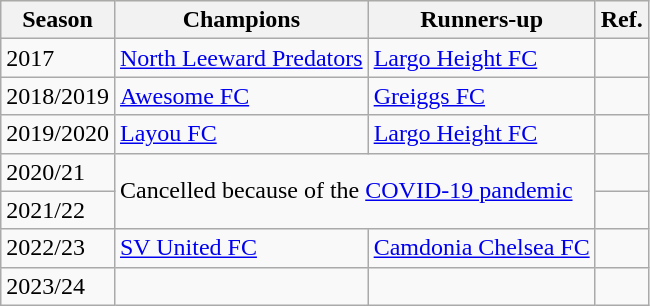<table class="wikitable sortable">
<tr style="background:beige;">
<th>Season</th>
<th>Champions</th>
<th>Runners-up</th>
<th>Ref.</th>
</tr>
<tr>
<td>2017</td>
<td><a href='#'>North Leeward Predators</a></td>
<td><a href='#'>Largo Height FC</a></td>
<td align=center></td>
</tr>
<tr>
<td>2018/2019</td>
<td><a href='#'>Awesome FC</a></td>
<td><a href='#'>Greiggs FC</a></td>
<td align=center></td>
</tr>
<tr>
<td>2019/2020</td>
<td><a href='#'>Layou FC</a></td>
<td><a href='#'>Largo Height FC</a></td>
<td align=center></td>
</tr>
<tr>
<td>2020/21</td>
<td rowspan=2; colspan=2>Cancelled because of the <a href='#'>COVID-19 pandemic</a></td>
<td align=center></td>
</tr>
<tr>
<td>2021/22</td>
<td align=center></td>
</tr>
<tr>
<td>2022/23</td>
<td><a href='#'>SV United FC</a></td>
<td><a href='#'>Camdonia Chelsea FC</a></td>
<td align=center></td>
</tr>
<tr>
<td>2023/24</td>
<td></td>
<td></td>
<td align=center></td>
</tr>
</table>
